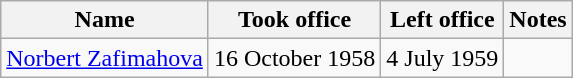<table class="wikitable">
<tr>
<th>Name</th>
<th>Took office</th>
<th>Left office</th>
<th>Notes</th>
</tr>
<tr>
<td><a href='#'>Norbert Zafimahova</a></td>
<td>16 October 1958</td>
<td>4 July 1959</td>
<td></td>
</tr>
</table>
